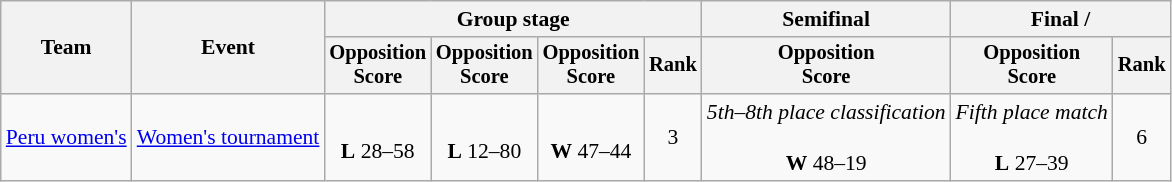<table class="wikitable" style="font-size:90%;text-align:center">
<tr>
<th rowspan="2">Team</th>
<th rowspan="2">Event</th>
<th colspan="4">Group stage</th>
<th>Semifinal</th>
<th colspan="2">Final / </th>
</tr>
<tr style="font-size:95%">
<th>Opposition<br>Score</th>
<th>Opposition<br>Score</th>
<th>Opposition<br>Score</th>
<th>Rank</th>
<th>Opposition<br>Score</th>
<th>Opposition<br>Score</th>
<th>Rank</th>
</tr>
<tr>
<td align=left><a href='#'>Peru women's</a></td>
<td align=left><a href='#'>Women's tournament</a></td>
<td><br><strong>L</strong> 28–58</td>
<td><br><strong>L</strong> 12–80</td>
<td><br><strong>W</strong> 47–44</td>
<td>3</td>
<td><em>5th–8th place classification</em><br><br><strong>W</strong> 48–19</td>
<td><em>Fifth place match</em><br><br><strong>L</strong> 27–39</td>
<td>6</td>
</tr>
</table>
